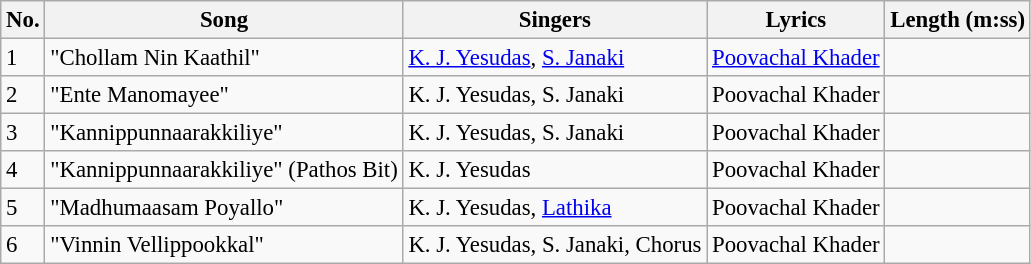<table class="wikitable" style="font-size:95%;">
<tr>
<th>No.</th>
<th>Song</th>
<th>Singers</th>
<th>Lyrics</th>
<th>Length (m:ss)</th>
</tr>
<tr>
<td>1</td>
<td>"Chollam Nin Kaathil"</td>
<td><a href='#'>K. J. Yesudas</a>, <a href='#'>S. Janaki</a></td>
<td><a href='#'>Poovachal Khader</a></td>
<td></td>
</tr>
<tr>
<td>2</td>
<td>"Ente Manomayee"</td>
<td>K. J. Yesudas, S. Janaki</td>
<td>Poovachal Khader</td>
<td></td>
</tr>
<tr>
<td>3</td>
<td>"Kannippunnaarakkiliye"</td>
<td>K. J. Yesudas, S. Janaki</td>
<td>Poovachal Khader</td>
<td></td>
</tr>
<tr>
<td>4</td>
<td>"Kannippunnaarakkiliye" (Pathos Bit)</td>
<td>K. J. Yesudas</td>
<td>Poovachal Khader</td>
<td></td>
</tr>
<tr>
<td>5</td>
<td>"Madhumaasam Poyallo"</td>
<td>K. J. Yesudas, <a href='#'>Lathika</a></td>
<td>Poovachal Khader</td>
<td></td>
</tr>
<tr>
<td>6</td>
<td>"Vinnin Vellippookkal"</td>
<td>K. J. Yesudas, S. Janaki, Chorus</td>
<td>Poovachal Khader</td>
<td></td>
</tr>
</table>
